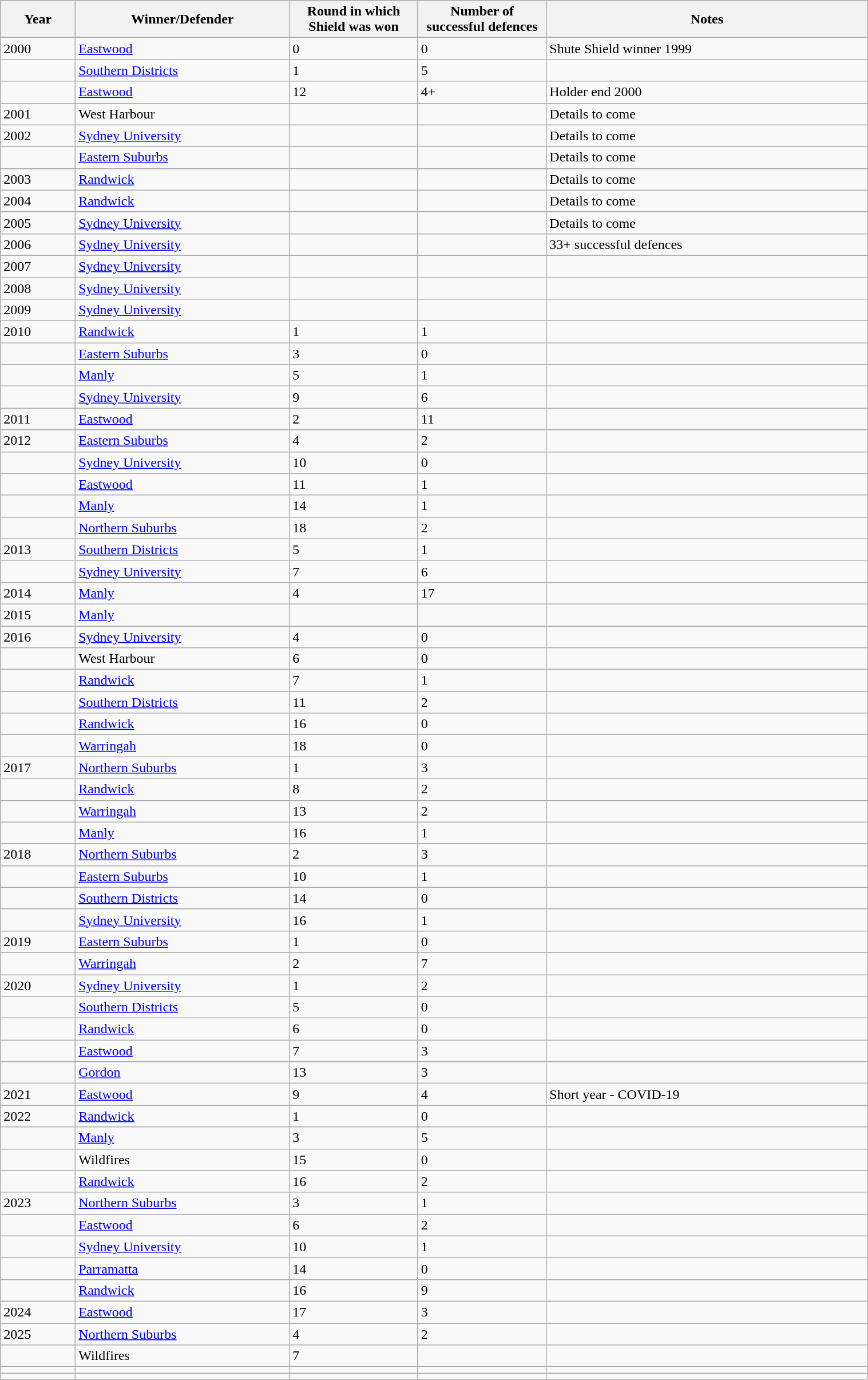<table class="wikitable mw-collapsible" style="width:80%">
<tr>
<th style="width:7%">Year</th>
<th style="width:20%">Winner/Defender</th>
<th style="width:12%">Round in which Shield was won</th>
<th style="width:12%">Number of successful defences</th>
<th style="width:30%">Notes</th>
</tr>
<tr>
<td>2000</td>
<td> <a href='#'>Eastwood</a></td>
<td>0</td>
<td>0</td>
<td>Shute Shield winner 1999</td>
</tr>
<tr>
<td></td>
<td> <a href='#'>Southern Districts</a></td>
<td>1</td>
<td>5</td>
<td></td>
</tr>
<tr>
<td></td>
<td> <a href='#'>Eastwood</a></td>
<td>12</td>
<td>4+</td>
<td>Holder end 2000</td>
</tr>
<tr>
<td>2001</td>
<td>West Harbour</td>
<td></td>
<td></td>
<td>Details to come</td>
</tr>
<tr>
<td>2002</td>
<td> <a href='#'>Sydney University</a></td>
<td></td>
<td></td>
<td>Details to come</td>
</tr>
<tr>
<td></td>
<td> <a href='#'>Eastern Suburbs</a></td>
<td></td>
<td></td>
<td>Details to come</td>
</tr>
<tr>
<td>2003</td>
<td> <a href='#'>Randwick</a></td>
<td></td>
<td></td>
<td>Details to come</td>
</tr>
<tr>
<td>2004</td>
<td> <a href='#'>Randwick</a></td>
<td></td>
<td></td>
<td>Details to come</td>
</tr>
<tr>
<td>2005</td>
<td> <a href='#'>Sydney University</a></td>
<td></td>
<td></td>
<td>Details to come</td>
</tr>
<tr>
<td>2006</td>
<td> <a href='#'>Sydney University</a></td>
<td></td>
<td></td>
<td>33+ successful defences</td>
</tr>
<tr>
<td>2007</td>
<td> <a href='#'>Sydney University</a></td>
<td></td>
<td></td>
<td></td>
</tr>
<tr>
<td>2008</td>
<td> <a href='#'>Sydney University</a></td>
<td></td>
<td></td>
<td></td>
</tr>
<tr>
<td>2009</td>
<td> <a href='#'>Sydney University</a></td>
<td></td>
<td></td>
<td></td>
</tr>
<tr>
<td>2010</td>
<td> <a href='#'>Randwick</a></td>
<td>1</td>
<td>1</td>
<td></td>
</tr>
<tr>
<td></td>
<td> <a href='#'>Eastern Suburbs</a></td>
<td>3</td>
<td>0</td>
<td></td>
</tr>
<tr>
<td></td>
<td> <a href='#'>Manly</a></td>
<td>5</td>
<td>1</td>
<td></td>
</tr>
<tr>
<td></td>
<td> <a href='#'>Sydney University</a></td>
<td>9</td>
<td>6</td>
<td></td>
</tr>
<tr>
<td>2011</td>
<td> <a href='#'>Eastwood</a></td>
<td>2</td>
<td>11</td>
<td></td>
</tr>
<tr>
<td>2012</td>
<td> <a href='#'>Eastern Suburbs</a></td>
<td>4</td>
<td>2</td>
<td></td>
</tr>
<tr>
<td></td>
<td> <a href='#'>Sydney University</a></td>
<td>10</td>
<td>0</td>
<td></td>
</tr>
<tr>
<td></td>
<td> <a href='#'>Eastwood</a></td>
<td>11</td>
<td>1</td>
<td></td>
</tr>
<tr>
<td></td>
<td> <a href='#'>Manly</a></td>
<td>14</td>
<td>1</td>
<td></td>
</tr>
<tr>
<td></td>
<td> <a href='#'>Northern Suburbs</a></td>
<td>18</td>
<td>2</td>
<td></td>
</tr>
<tr>
<td>2013</td>
<td> <a href='#'>Southern Districts</a></td>
<td>5</td>
<td>1</td>
<td></td>
</tr>
<tr>
<td></td>
<td> <a href='#'>Sydney University</a></td>
<td>7</td>
<td>6</td>
<td></td>
</tr>
<tr>
<td>2014</td>
<td> <a href='#'>Manly</a></td>
<td>4</td>
<td>17</td>
<td></td>
</tr>
<tr>
<td>2015</td>
<td> <a href='#'>Manly</a></td>
<td></td>
<td></td>
<td></td>
</tr>
<tr>
<td>2016</td>
<td> <a href='#'>Sydney University</a></td>
<td>4</td>
<td>0</td>
<td></td>
</tr>
<tr>
<td></td>
<td>West Harbour</td>
<td>6</td>
<td>0</td>
<td></td>
</tr>
<tr>
<td></td>
<td> <a href='#'>Randwick</a></td>
<td>7</td>
<td>1</td>
<td></td>
</tr>
<tr>
<td></td>
<td> <a href='#'>Southern Districts</a></td>
<td>11</td>
<td>2</td>
<td></td>
</tr>
<tr>
<td></td>
<td> <a href='#'>Randwick</a></td>
<td>16</td>
<td>0</td>
<td></td>
</tr>
<tr>
<td></td>
<td> <a href='#'>Warringah</a></td>
<td>18</td>
<td>0</td>
<td></td>
</tr>
<tr>
<td>2017</td>
<td> <a href='#'>Northern Suburbs</a></td>
<td>1</td>
<td>3</td>
<td></td>
</tr>
<tr>
<td></td>
<td> <a href='#'>Randwick</a></td>
<td>8</td>
<td>2</td>
<td></td>
</tr>
<tr>
<td></td>
<td> <a href='#'>Warringah</a></td>
<td>13</td>
<td>2</td>
<td></td>
</tr>
<tr>
<td></td>
<td> <a href='#'>Manly</a></td>
<td>16</td>
<td>1</td>
<td></td>
</tr>
<tr>
<td>2018</td>
<td> <a href='#'>Northern Suburbs</a></td>
<td>2</td>
<td>3</td>
<td></td>
</tr>
<tr>
<td></td>
<td> <a href='#'>Eastern Suburbs</a></td>
<td>10</td>
<td>1</td>
<td></td>
</tr>
<tr>
<td></td>
<td> <a href='#'>Southern Districts</a></td>
<td>14</td>
<td>0</td>
<td></td>
</tr>
<tr>
<td></td>
<td> <a href='#'>Sydney University</a></td>
<td>16</td>
<td>1</td>
<td></td>
</tr>
<tr>
<td>2019</td>
<td> <a href='#'>Eastern Suburbs</a></td>
<td>1</td>
<td>0</td>
<td></td>
</tr>
<tr>
<td></td>
<td> <a href='#'>Warringah</a></td>
<td>2</td>
<td>7</td>
<td></td>
</tr>
<tr>
<td>2020</td>
<td> <a href='#'>Sydney University</a></td>
<td>1</td>
<td>2</td>
<td></td>
</tr>
<tr>
<td></td>
<td> <a href='#'>Southern Districts</a></td>
<td>5</td>
<td>0</td>
<td></td>
</tr>
<tr>
<td></td>
<td> <a href='#'>Randwick</a></td>
<td>6</td>
<td>0</td>
<td></td>
</tr>
<tr>
<td></td>
<td> <a href='#'>Eastwood</a></td>
<td>7</td>
<td>3</td>
<td></td>
</tr>
<tr>
<td></td>
<td> <a href='#'>Gordon</a></td>
<td>13</td>
<td>3</td>
<td></td>
</tr>
<tr>
<td>2021</td>
<td> <a href='#'>Eastwood</a></td>
<td>9</td>
<td>4</td>
<td>Short year - COVID-19</td>
</tr>
<tr>
<td>2022</td>
<td> <a href='#'>Randwick</a></td>
<td>1</td>
<td>0</td>
<td></td>
</tr>
<tr>
<td></td>
<td> <a href='#'>Manly</a></td>
<td>3</td>
<td>5</td>
<td></td>
</tr>
<tr>
<td></td>
<td>Wildfires</td>
<td>15</td>
<td>0</td>
<td></td>
</tr>
<tr>
<td></td>
<td> <a href='#'>Randwick</a></td>
<td>16</td>
<td>2</td>
<td></td>
</tr>
<tr>
<td>2023</td>
<td> <a href='#'>Northern Suburbs</a></td>
<td>3</td>
<td>1</td>
<td></td>
</tr>
<tr>
<td></td>
<td> <a href='#'>Eastwood</a></td>
<td>6</td>
<td>2</td>
<td></td>
</tr>
<tr>
<td></td>
<td> <a href='#'>Sydney University</a></td>
<td>10</td>
<td>1</td>
<td></td>
</tr>
<tr>
<td></td>
<td> <a href='#'>Parramatta</a></td>
<td>14</td>
<td>0</td>
<td></td>
</tr>
<tr>
<td></td>
<td> <a href='#'>Randwick</a></td>
<td>16</td>
<td>9</td>
<td></td>
</tr>
<tr>
<td>2024</td>
<td> <a href='#'>Eastwood</a></td>
<td>17</td>
<td>3</td>
<td></td>
</tr>
<tr>
<td>2025</td>
<td> <a href='#'>Northern Suburbs</a></td>
<td>4</td>
<td>2</td>
<td></td>
</tr>
<tr>
<td></td>
<td>Wildfires</td>
<td>7</td>
<td></td>
<td></td>
</tr>
<tr>
<td></td>
<td></td>
<td></td>
<td></td>
<td></td>
</tr>
<tr>
<td></td>
<td></td>
<td></td>
<td></td>
<td></td>
</tr>
</table>
